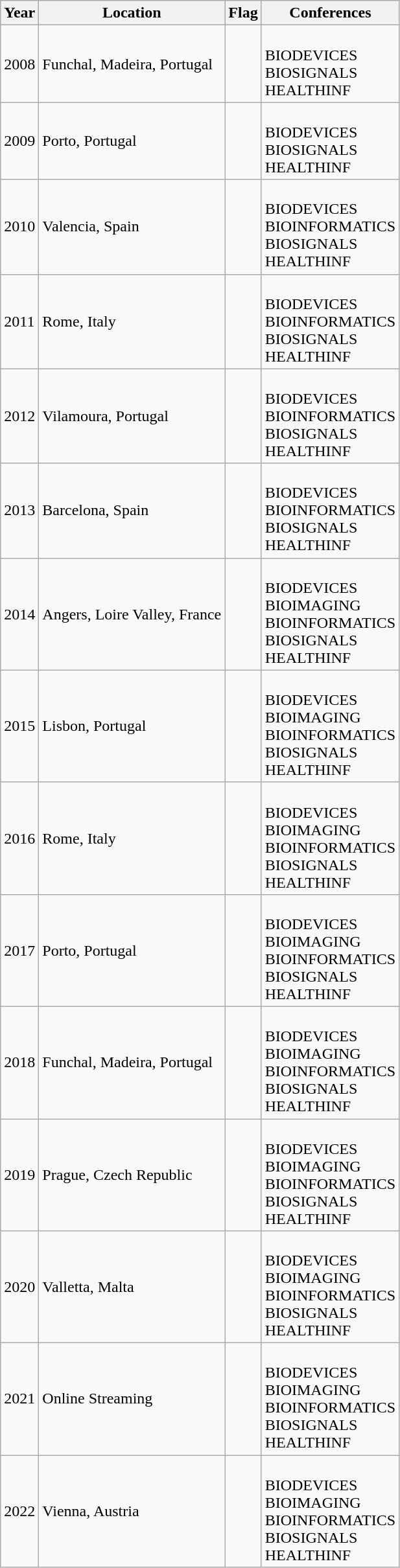<table class="wikitable">
<tr>
<th>Year</th>
<th>Location</th>
<th>Flag</th>
<th>Conferences</th>
</tr>
<tr>
<td>2008</td>
<td>Funchal, Madeira, Portugal</td>
<td></td>
<td><br>BIODEVICES<br>
BIOSIGNALS<br>
HEALTHINF</td>
</tr>
<tr>
<td>2009</td>
<td>Porto, Portugal</td>
<td></td>
<td><br>BIODEVICES<br>
BIOSIGNALS<br>
HEALTHINF</td>
</tr>
<tr>
<td>2010</td>
<td>Valencia, Spain</td>
<td></td>
<td><br>BIODEVICES<br>
BIOINFORMATICS<br>
BIOSIGNALS<br>
HEALTHINF</td>
</tr>
<tr>
<td>2011</td>
<td>Rome, Italy</td>
<td></td>
<td><br>BIODEVICES<br>
BIOINFORMATICS<br>
BIOSIGNALS<br>
HEALTHINF</td>
</tr>
<tr>
<td>2012</td>
<td>Vilamoura, Portugal</td>
<td></td>
<td><br>BIODEVICES<br>
BIOINFORMATICS<br>
BIOSIGNALS<br>
HEALTHINF</td>
</tr>
<tr>
<td>2013</td>
<td>Barcelona, Spain</td>
<td></td>
<td><br>BIODEVICES<br>
BIOINFORMATICS<br>
BIOSIGNALS<br>
HEALTHINF</td>
</tr>
<tr>
<td>2014</td>
<td>Angers, Loire Valley, France</td>
<td></td>
<td><br>BIODEVICES<br>
BIOIMAGING<br>
BIOINFORMATICS<br>
BIOSIGNALS<br>
HEALTHINF</td>
</tr>
<tr>
<td>2015</td>
<td>Lisbon, Portugal</td>
<td></td>
<td><br>BIODEVICES<br>
BIOIMAGING<br>
BIOINFORMATICS<br>
BIOSIGNALS<br>
HEALTHINF</td>
</tr>
<tr>
<td>2016</td>
<td>Rome, Italy</td>
<td></td>
<td><br>BIODEVICES<br>
BIOIMAGING<br>
BIOINFORMATICS<br>
BIOSIGNALS<br>
HEALTHINF</td>
</tr>
<tr>
<td>2017</td>
<td>Porto, Portugal</td>
<td></td>
<td><br>BIODEVICES<br>
BIOIMAGING<br>
BIOINFORMATICS<br>
BIOSIGNALS<br>
HEALTHINF</td>
</tr>
<tr>
<td>2018</td>
<td>Funchal, Madeira, Portugal</td>
<td></td>
<td><br>BIODEVICES<br>
BIOIMAGING<br>
BIOINFORMATICS<br>
BIOSIGNALS<br>
HEALTHINF</td>
</tr>
<tr>
<td>2019</td>
<td>Prague, Czech Republic</td>
<td></td>
<td><br>BIODEVICES<br>
BIOIMAGING<br>
BIOINFORMATICS<br>
BIOSIGNALS<br>
HEALTHINF</td>
</tr>
<tr>
<td>2020</td>
<td>Valletta, Malta</td>
<td></td>
<td><br>BIODEVICES<br>
BIOIMAGING<br>
BIOINFORMATICS<br>
BIOSIGNALS<br>
HEALTHINF</td>
</tr>
<tr>
<td>2021</td>
<td>Online Streaming</td>
<td></td>
<td><br>BIODEVICES<br>
BIOIMAGING<br>
BIOINFORMATICS<br>
BIOSIGNALS<br>
HEALTHINF</td>
</tr>
<tr>
<td>2022</td>
<td>Vienna, Austria</td>
<td></td>
<td><br>BIODEVICES<br>
BIOIMAGING<br>
BIOINFORMATICS<br>
BIOSIGNALS<br>
HEALTHINF</td>
</tr>
</table>
